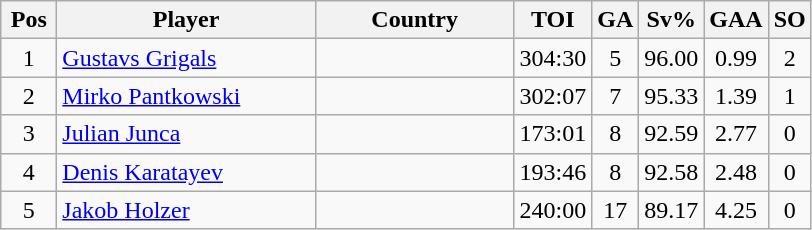<table class="wikitable sortable" style="text-align: center;">
<tr>
<th width=30>Pos</th>
<th width=165>Player</th>
<th width=125>Country</th>
<th width=20>TOI</th>
<th width=20>GA</th>
<th width=20>Sv%</th>
<th width=20>GAA</th>
<th width=20>SO</th>
</tr>
<tr>
<td>1</td>
<td align=left><a href='#'>Gustavs Grigals</a></td>
<td align=left></td>
<td>304:30</td>
<td>5</td>
<td>96.00</td>
<td>0.99</td>
<td>2</td>
</tr>
<tr>
<td>2</td>
<td align=left><a href='#'>Mirko Pantkowski</a></td>
<td align=left></td>
<td>302:07</td>
<td>7</td>
<td>95.33</td>
<td>1.39</td>
<td>1</td>
</tr>
<tr>
<td>3</td>
<td align=left><a href='#'>Julian Junca</a></td>
<td align=left></td>
<td>173:01</td>
<td>8</td>
<td>92.59</td>
<td>2.77</td>
<td>0</td>
</tr>
<tr>
<td>4</td>
<td align=left><a href='#'>Denis Karatayev</a></td>
<td align=left></td>
<td>193:46</td>
<td>8</td>
<td>92.58</td>
<td>2.48</td>
<td>0</td>
</tr>
<tr>
<td>5</td>
<td align=left><a href='#'>Jakob Holzer</a></td>
<td align=left></td>
<td>240:00</td>
<td>17</td>
<td>89.17</td>
<td>4.25</td>
<td>0</td>
</tr>
</table>
